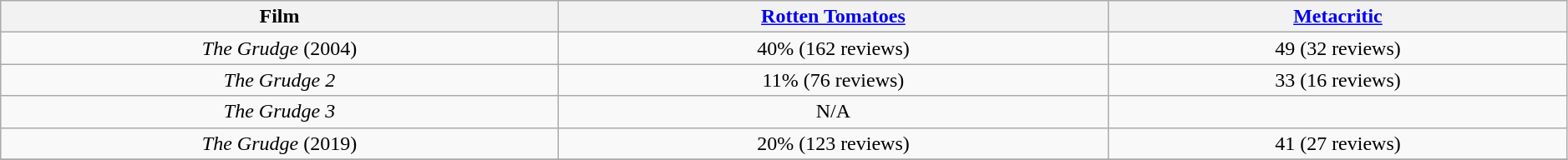<table class="wikitable" width=99% border="1" style="text-align: center;">
<tr>
<th>Film</th>
<th><a href='#'>Rotten Tomatoes</a></th>
<th><a href='#'>Metacritic</a></th>
</tr>
<tr>
<td><em>The Grudge</em> (2004)</td>
<td>40% (162 reviews)</td>
<td>49 (32 reviews)</td>
</tr>
<tr>
<td><em>The Grudge 2</em></td>
<td>11% (76 reviews)</td>
<td>33 (16 reviews)</td>
</tr>
<tr>
<td><em>The Grudge 3</em></td>
<td>N/A</td>
<td></td>
</tr>
<tr>
<td><em>The Grudge</em> (2019)</td>
<td>20% (123 reviews)</td>
<td>41 (27 reviews)</td>
</tr>
<tr>
</tr>
</table>
